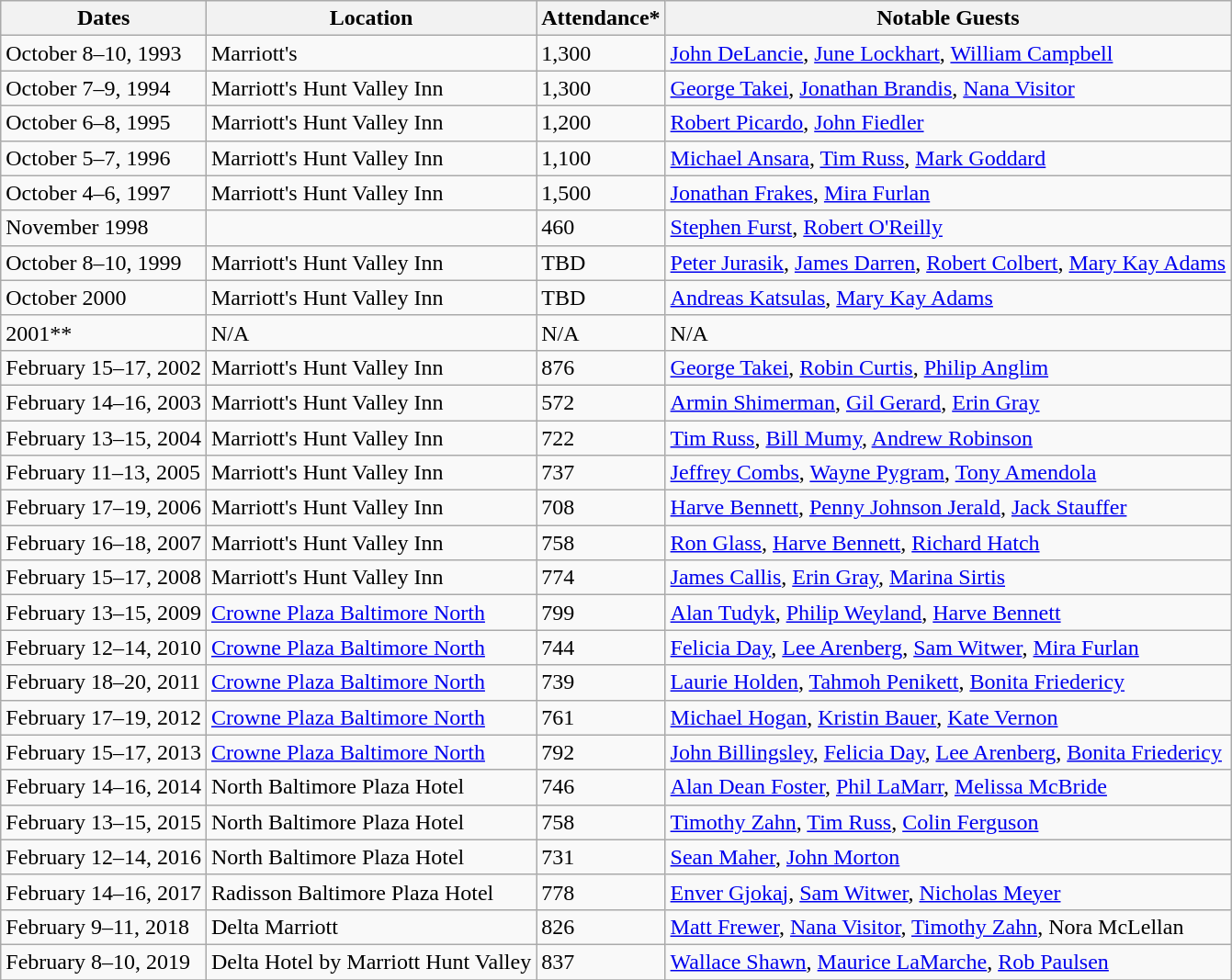<table class="wikitable">
<tr>
<th>Dates</th>
<th>Location</th>
<th>Attendance*</th>
<th>Notable Guests</th>
</tr>
<tr>
<td>October 8–10, 1993</td>
<td>Marriott's </td>
<td>1,300</td>
<td><a href='#'>John DeLancie</a>, <a href='#'>June Lockhart</a>, <a href='#'>William Campbell</a></td>
</tr>
<tr>
<td>October 7–9, 1994</td>
<td>Marriott's Hunt Valley Inn</td>
<td>1,300</td>
<td><a href='#'>George Takei</a>, <a href='#'>Jonathan Brandis</a>, <a href='#'>Nana Visitor</a></td>
</tr>
<tr>
<td>October 6–8, 1995</td>
<td>Marriott's Hunt Valley Inn</td>
<td>1,200</td>
<td><a href='#'>Robert Picardo</a>, <a href='#'>John Fiedler</a></td>
</tr>
<tr>
<td>October 5–7, 1996</td>
<td>Marriott's Hunt Valley Inn</td>
<td>1,100</td>
<td><a href='#'>Michael Ansara</a>, <a href='#'>Tim Russ</a>, <a href='#'>Mark Goddard</a></td>
</tr>
<tr>
<td>October 4–6, 1997</td>
<td>Marriott's Hunt Valley Inn</td>
<td>1,500</td>
<td><a href='#'>Jonathan Frakes</a>, <a href='#'>Mira Furlan</a></td>
</tr>
<tr>
<td>November 1998</td>
<td></td>
<td>460</td>
<td><a href='#'>Stephen Furst</a>, <a href='#'>Robert O'Reilly</a></td>
</tr>
<tr>
<td>October 8–10, 1999</td>
<td>Marriott's Hunt Valley Inn</td>
<td>TBD</td>
<td><a href='#'>Peter Jurasik</a>, <a href='#'>James Darren</a>, <a href='#'>Robert Colbert</a>, <a href='#'>Mary Kay Adams</a></td>
</tr>
<tr>
<td>October 2000</td>
<td>Marriott's Hunt Valley Inn</td>
<td>TBD</td>
<td><a href='#'>Andreas Katsulas</a>, <a href='#'>Mary Kay Adams</a></td>
</tr>
<tr>
<td>2001**</td>
<td>N/A</td>
<td>N/A</td>
<td>N/A</td>
</tr>
<tr>
<td>February 15–17, 2002</td>
<td>Marriott's Hunt Valley Inn</td>
<td>876</td>
<td><a href='#'>George Takei</a>, <a href='#'>Robin Curtis</a>, <a href='#'>Philip Anglim</a></td>
</tr>
<tr>
<td>February 14–16, 2003</td>
<td>Marriott's Hunt Valley Inn</td>
<td>572</td>
<td><a href='#'>Armin Shimerman</a>, <a href='#'>Gil Gerard</a>, <a href='#'>Erin Gray</a></td>
</tr>
<tr>
<td>February 13–15, 2004</td>
<td>Marriott's Hunt Valley Inn</td>
<td>722</td>
<td><a href='#'>Tim Russ</a>, <a href='#'>Bill Mumy</a>, <a href='#'>Andrew Robinson</a></td>
</tr>
<tr>
<td>February 11–13, 2005</td>
<td>Marriott's Hunt Valley Inn</td>
<td>737</td>
<td><a href='#'>Jeffrey Combs</a>, <a href='#'>Wayne Pygram</a>, <a href='#'>Tony Amendola</a></td>
</tr>
<tr>
<td>February 17–19, 2006</td>
<td>Marriott's Hunt Valley Inn</td>
<td>708</td>
<td><a href='#'>Harve Bennett</a>, <a href='#'>Penny Johnson Jerald</a>, <a href='#'>Jack Stauffer</a></td>
</tr>
<tr>
<td>February 16–18, 2007</td>
<td>Marriott's Hunt Valley Inn</td>
<td>758</td>
<td><a href='#'>Ron Glass</a>, <a href='#'>Harve Bennett</a>, <a href='#'>Richard Hatch</a></td>
</tr>
<tr>
<td>February 15–17, 2008</td>
<td>Marriott's Hunt Valley Inn</td>
<td>774</td>
<td><a href='#'>James Callis</a>, <a href='#'>Erin Gray</a>, <a href='#'>Marina Sirtis</a></td>
</tr>
<tr>
<td>February 13–15, 2009</td>
<td><a href='#'>Crowne Plaza Baltimore North</a></td>
<td>799</td>
<td><a href='#'>Alan Tudyk</a>, <a href='#'>Philip Weyland</a>, <a href='#'>Harve Bennett</a></td>
</tr>
<tr>
<td>February 12–14, 2010</td>
<td><a href='#'>Crowne Plaza Baltimore North</a></td>
<td>744</td>
<td><a href='#'>Felicia Day</a>, <a href='#'>Lee Arenberg</a>, <a href='#'>Sam Witwer</a>, <a href='#'>Mira Furlan</a></td>
</tr>
<tr>
<td>February 18–20, 2011</td>
<td><a href='#'>Crowne Plaza Baltimore North</a></td>
<td>739</td>
<td><a href='#'>Laurie Holden</a>, <a href='#'>Tahmoh Penikett</a>, <a href='#'>Bonita Friedericy</a></td>
</tr>
<tr>
<td>February 17–19, 2012</td>
<td><a href='#'>Crowne Plaza Baltimore North</a></td>
<td>761</td>
<td><a href='#'>Michael Hogan</a>, <a href='#'>Kristin Bauer</a>, <a href='#'>Kate Vernon</a></td>
</tr>
<tr>
<td>February 15–17, 2013</td>
<td><a href='#'>Crowne Plaza Baltimore North</a></td>
<td>792</td>
<td><a href='#'>John Billingsley</a>, <a href='#'>Felicia Day</a>, <a href='#'>Lee Arenberg</a>, <a href='#'>Bonita Friedericy</a></td>
</tr>
<tr>
<td>February 14–16, 2014</td>
<td>North Baltimore Plaza Hotel</td>
<td>746</td>
<td><a href='#'>Alan Dean Foster</a>, <a href='#'>Phil LaMarr</a>, <a href='#'>Melissa McBride</a></td>
</tr>
<tr>
<td>February 13–15, 2015</td>
<td>North Baltimore Plaza Hotel</td>
<td>758</td>
<td><a href='#'>Timothy Zahn</a>, <a href='#'>Tim Russ</a>, <a href='#'>Colin Ferguson</a></td>
</tr>
<tr>
<td>February 12–14, 2016</td>
<td>North Baltimore Plaza Hotel</td>
<td>731</td>
<td><a href='#'>Sean Maher</a>, <a href='#'>John Morton</a></td>
</tr>
<tr>
<td>February 14–16, 2017</td>
<td>Radisson Baltimore Plaza Hotel</td>
<td>778</td>
<td><a href='#'>Enver Gjokaj</a>, <a href='#'>Sam Witwer</a>, <a href='#'>Nicholas Meyer</a></td>
</tr>
<tr>
<td>February 9–11, 2018</td>
<td>Delta Marriott </td>
<td>826</td>
<td><a href='#'>Matt Frewer</a>, <a href='#'>Nana Visitor</a>, <a href='#'>Timothy Zahn</a>, Nora McLellan</td>
</tr>
<tr>
<td>February 8–10, 2019</td>
<td>Delta Hotel by Marriott Hunt Valley</td>
<td>837</td>
<td><a href='#'>Wallace Shawn</a>, <a href='#'>Maurice LaMarche</a>, <a href='#'>Rob Paulsen</a></td>
</tr>
<tr>
</tr>
</table>
